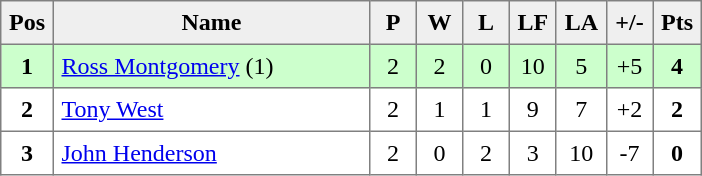<table style=border-collapse:collapse border=1 cellspacing=0 cellpadding=5>
<tr align=center bgcolor=#efefef>
<th width=20>Pos</th>
<th width=200>Name</th>
<th width=20>P</th>
<th width=20>W</th>
<th width=20>L</th>
<th width=20>LF</th>
<th width=20>LA</th>
<th width=20>+/-</th>
<th width=20>Pts</th>
</tr>
<tr align=center style="background: #ccffcc;">
<td><strong>1</strong></td>
<td align="left"> <a href='#'>Ross Montgomery</a> (1)</td>
<td>2</td>
<td>2</td>
<td>0</td>
<td>10</td>
<td>5</td>
<td>+5</td>
<td><strong>4</strong></td>
</tr>
<tr align=center>
<td><strong>2</strong></td>
<td align="left"> <a href='#'>Tony West</a></td>
<td>2</td>
<td>1</td>
<td>1</td>
<td>9</td>
<td>7</td>
<td>+2</td>
<td><strong>2</strong></td>
</tr>
<tr align=center>
<td><strong>3</strong></td>
<td align="left"> <a href='#'>John Henderson</a></td>
<td>2</td>
<td>0</td>
<td>2</td>
<td>3</td>
<td>10</td>
<td>-7</td>
<td><strong>0</strong></td>
</tr>
</table>
